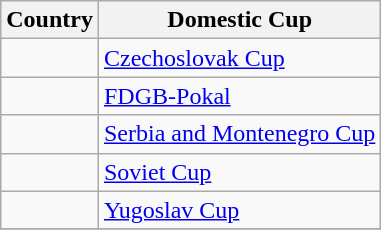<table class="wikitable">
<tr>
<th>Country</th>
<th>Domestic Cup</th>
</tr>
<tr>
<td></td>
<td><a href='#'>Czechoslovak Cup</a></td>
</tr>
<tr>
<td></td>
<td><a href='#'>FDGB-Pokal</a></td>
</tr>
<tr>
<td></td>
<td><a href='#'>Serbia and Montenegro Cup</a></td>
</tr>
<tr>
<td></td>
<td><a href='#'>Soviet Cup</a></td>
</tr>
<tr>
<td></td>
<td><a href='#'>Yugoslav Cup</a></td>
</tr>
<tr>
</tr>
</table>
